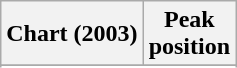<table class="wikitable sortable plainrowheaders">
<tr>
<th scope="col">Chart (2003)</th>
<th scope="col">Peak<br>position</th>
</tr>
<tr>
</tr>
<tr>
</tr>
<tr>
</tr>
<tr>
</tr>
</table>
